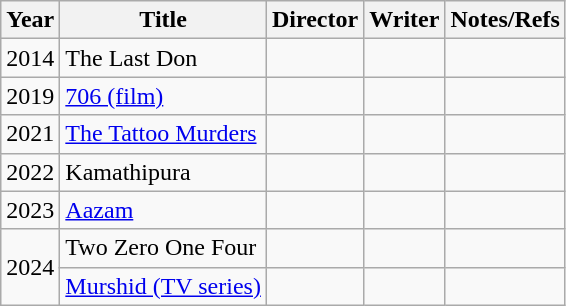<table class="wikitable">
<tr>
<th>Year</th>
<th>Title</th>
<th>Director</th>
<th>Writer</th>
<th>Notes/Refs</th>
</tr>
<tr>
<td>2014</td>
<td>The Last Don</td>
<td></td>
<td></td>
<td></td>
</tr>
<tr>
<td>2019</td>
<td><a href='#'>706 (film)</a></td>
<td></td>
<td></td>
<td></td>
</tr>
<tr>
<td>2021</td>
<td><a href='#'>The Tattoo Murders</a></td>
<td></td>
<td></td>
<td></td>
</tr>
<tr>
<td>2022</td>
<td>Kamathipura</td>
<td></td>
<td></td>
<td></td>
</tr>
<tr>
<td>2023</td>
<td><a href='#'>Aazam</a></td>
<td></td>
<td></td>
<td></td>
</tr>
<tr>
<td rowspan="2">2024</td>
<td>Two Zero One Four</td>
<td></td>
<td></td>
<td></td>
</tr>
<tr>
<td><a href='#'>Murshid (TV series)</a></td>
<td></td>
<td></td>
<td></td>
</tr>
</table>
